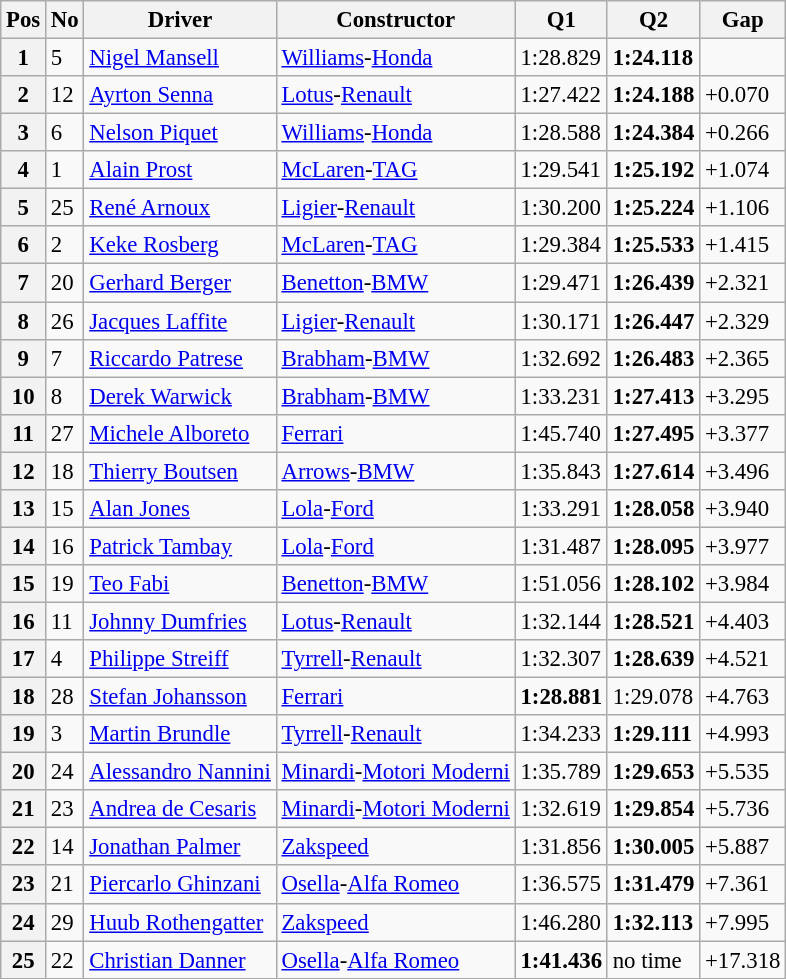<table class="wikitable sortable" style="font-size: 95%;">
<tr>
<th>Pos</th>
<th>No</th>
<th>Driver</th>
<th>Constructor</th>
<th>Q1</th>
<th>Q2</th>
<th>Gap</th>
</tr>
<tr>
<th>1</th>
<td>5</td>
<td> <a href='#'>Nigel Mansell</a></td>
<td><a href='#'>Williams</a>-<a href='#'>Honda</a></td>
<td>1:28.829</td>
<td><strong>1:24.118</strong></td>
<td></td>
</tr>
<tr>
<th>2</th>
<td>12</td>
<td> <a href='#'>Ayrton Senna</a></td>
<td><a href='#'>Lotus</a>-<a href='#'>Renault</a></td>
<td>1:27.422</td>
<td><strong>1:24.188</strong></td>
<td>+0.070</td>
</tr>
<tr>
<th>3</th>
<td>6</td>
<td> <a href='#'>Nelson Piquet</a></td>
<td><a href='#'>Williams</a>-<a href='#'>Honda</a></td>
<td>1:28.588</td>
<td><strong>1:24.384</strong></td>
<td>+0.266</td>
</tr>
<tr>
<th>4</th>
<td>1</td>
<td> <a href='#'>Alain Prost</a></td>
<td><a href='#'>McLaren</a>-<a href='#'>TAG</a></td>
<td>1:29.541</td>
<td><strong>1:25.192</strong></td>
<td>+1.074</td>
</tr>
<tr>
<th>5</th>
<td>25</td>
<td> <a href='#'>René Arnoux</a></td>
<td><a href='#'>Ligier</a>-<a href='#'>Renault</a></td>
<td>1:30.200</td>
<td><strong>1:25.224</strong></td>
<td>+1.106</td>
</tr>
<tr>
<th>6</th>
<td>2</td>
<td> <a href='#'>Keke Rosberg</a></td>
<td><a href='#'>McLaren</a>-<a href='#'>TAG</a></td>
<td>1:29.384</td>
<td><strong>1:25.533</strong></td>
<td>+1.415</td>
</tr>
<tr>
<th>7</th>
<td>20</td>
<td> <a href='#'>Gerhard Berger</a></td>
<td><a href='#'>Benetton</a>-<a href='#'>BMW</a></td>
<td>1:29.471</td>
<td><strong>1:26.439</strong></td>
<td>+2.321</td>
</tr>
<tr>
<th>8</th>
<td>26</td>
<td> <a href='#'>Jacques Laffite</a></td>
<td><a href='#'>Ligier</a>-<a href='#'>Renault</a></td>
<td>1:30.171</td>
<td><strong>1:26.447</strong></td>
<td>+2.329</td>
</tr>
<tr>
<th>9</th>
<td>7</td>
<td> <a href='#'>Riccardo Patrese</a></td>
<td><a href='#'>Brabham</a>-<a href='#'>BMW</a></td>
<td>1:32.692</td>
<td><strong>1:26.483</strong></td>
<td>+2.365</td>
</tr>
<tr>
<th>10</th>
<td>8</td>
<td> <a href='#'>Derek Warwick</a></td>
<td><a href='#'>Brabham</a>-<a href='#'>BMW</a></td>
<td>1:33.231</td>
<td><strong>1:27.413</strong></td>
<td>+3.295</td>
</tr>
<tr>
<th>11</th>
<td>27</td>
<td> <a href='#'>Michele Alboreto</a></td>
<td><a href='#'>Ferrari</a></td>
<td>1:45.740</td>
<td><strong>1:27.495</strong></td>
<td>+3.377</td>
</tr>
<tr>
<th>12</th>
<td>18</td>
<td> <a href='#'>Thierry Boutsen</a></td>
<td><a href='#'>Arrows</a>-<a href='#'>BMW</a></td>
<td>1:35.843</td>
<td><strong>1:27.614</strong></td>
<td>+3.496</td>
</tr>
<tr>
<th>13</th>
<td>15</td>
<td> <a href='#'>Alan Jones</a></td>
<td><a href='#'>Lola</a>-<a href='#'>Ford</a></td>
<td>1:33.291</td>
<td><strong>1:28.058</strong></td>
<td>+3.940</td>
</tr>
<tr>
<th>14</th>
<td>16</td>
<td> <a href='#'>Patrick Tambay</a></td>
<td><a href='#'>Lola</a>-<a href='#'>Ford</a></td>
<td>1:31.487</td>
<td><strong>1:28.095</strong></td>
<td>+3.977</td>
</tr>
<tr>
<th>15</th>
<td>19</td>
<td> <a href='#'>Teo Fabi</a></td>
<td><a href='#'>Benetton</a>-<a href='#'>BMW</a></td>
<td>1:51.056</td>
<td><strong>1:28.102</strong></td>
<td>+3.984</td>
</tr>
<tr>
<th>16</th>
<td>11</td>
<td> <a href='#'>Johnny Dumfries</a></td>
<td><a href='#'>Lotus</a>-<a href='#'>Renault</a></td>
<td>1:32.144</td>
<td><strong>1:28.521</strong></td>
<td>+4.403</td>
</tr>
<tr>
<th>17</th>
<td>4</td>
<td> <a href='#'>Philippe Streiff</a></td>
<td><a href='#'>Tyrrell</a>-<a href='#'>Renault</a></td>
<td>1:32.307</td>
<td><strong>1:28.639</strong></td>
<td>+4.521</td>
</tr>
<tr>
<th>18</th>
<td>28</td>
<td> <a href='#'>Stefan Johansson</a></td>
<td><a href='#'>Ferrari</a></td>
<td><strong>1:28.881</strong></td>
<td>1:29.078</td>
<td>+4.763</td>
</tr>
<tr>
<th>19</th>
<td>3</td>
<td> <a href='#'>Martin Brundle</a></td>
<td><a href='#'>Tyrrell</a>-<a href='#'>Renault</a></td>
<td>1:34.233</td>
<td><strong>1:29.111</strong></td>
<td>+4.993</td>
</tr>
<tr>
<th>20</th>
<td>24</td>
<td> <a href='#'>Alessandro Nannini</a></td>
<td><a href='#'>Minardi</a>-<a href='#'>Motori Moderni</a></td>
<td>1:35.789</td>
<td><strong>1:29.653</strong></td>
<td>+5.535</td>
</tr>
<tr>
<th>21</th>
<td>23</td>
<td> <a href='#'>Andrea de Cesaris</a></td>
<td><a href='#'>Minardi</a>-<a href='#'>Motori Moderni</a></td>
<td>1:32.619</td>
<td><strong>1:29.854</strong></td>
<td>+5.736</td>
</tr>
<tr>
<th>22</th>
<td>14</td>
<td> <a href='#'>Jonathan Palmer</a></td>
<td><a href='#'>Zakspeed</a></td>
<td>1:31.856</td>
<td><strong>1:30.005</strong></td>
<td>+5.887</td>
</tr>
<tr>
<th>23</th>
<td>21</td>
<td> <a href='#'>Piercarlo Ghinzani</a></td>
<td><a href='#'>Osella</a>-<a href='#'>Alfa Romeo</a></td>
<td>1:36.575</td>
<td><strong>1:31.479</strong></td>
<td>+7.361</td>
</tr>
<tr>
<th>24</th>
<td>29</td>
<td> <a href='#'>Huub Rothengatter</a></td>
<td><a href='#'>Zakspeed</a></td>
<td>1:46.280</td>
<td><strong>1:32.113</strong></td>
<td>+7.995</td>
</tr>
<tr>
<th>25</th>
<td>22</td>
<td> <a href='#'>Christian Danner</a></td>
<td><a href='#'>Osella</a>-<a href='#'>Alfa Romeo</a></td>
<td><strong>1:41.436</strong></td>
<td>no time</td>
<td>+17.318</td>
</tr>
</table>
